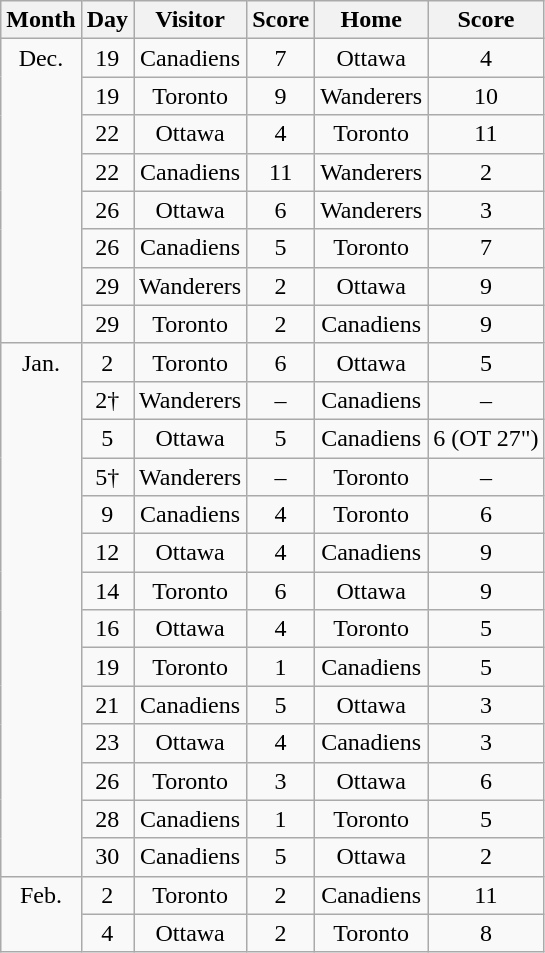<table class="wikitable" style="text-align:center;">
<tr>
<th>Month</th>
<th>Day</th>
<th>Visitor</th>
<th>Score</th>
<th>Home</th>
<th>Score</th>
</tr>
<tr>
<td rowspan=8 valign=top>Dec.</td>
<td>19</td>
<td>Canadiens</td>
<td>7</td>
<td>Ottawa</td>
<td>4</td>
</tr>
<tr>
<td>19</td>
<td>Toronto</td>
<td>9</td>
<td>Wanderers</td>
<td>10</td>
</tr>
<tr>
<td>22</td>
<td>Ottawa</td>
<td>4</td>
<td>Toronto</td>
<td>11</td>
</tr>
<tr>
<td>22</td>
<td>Canadiens</td>
<td>11</td>
<td>Wanderers</td>
<td>2</td>
</tr>
<tr>
<td>26</td>
<td>Ottawa</td>
<td>6</td>
<td>Wanderers</td>
<td>3</td>
</tr>
<tr>
<td>26</td>
<td>Canadiens</td>
<td>5</td>
<td>Toronto</td>
<td>7</td>
</tr>
<tr>
<td>29</td>
<td>Wanderers</td>
<td>2</td>
<td>Ottawa</td>
<td>9</td>
</tr>
<tr>
<td>29</td>
<td>Toronto</td>
<td>2</td>
<td>Canadiens</td>
<td>9</td>
</tr>
<tr>
<td rowspan=14 valign=top>Jan.</td>
<td>2</td>
<td>Toronto</td>
<td>6</td>
<td>Ottawa</td>
<td>5</td>
</tr>
<tr>
<td>2†</td>
<td>Wanderers</td>
<td>–</td>
<td>Canadiens</td>
<td>–</td>
</tr>
<tr>
<td>5</td>
<td>Ottawa</td>
<td>5</td>
<td>Canadiens</td>
<td>6 (OT 27")</td>
</tr>
<tr>
<td>5†</td>
<td>Wanderers</td>
<td>–</td>
<td>Toronto</td>
<td>–</td>
</tr>
<tr>
<td>9</td>
<td>Canadiens</td>
<td>4</td>
<td>Toronto</td>
<td>6</td>
</tr>
<tr>
<td>12</td>
<td>Ottawa</td>
<td>4</td>
<td>Canadiens</td>
<td>9</td>
</tr>
<tr>
<td>14</td>
<td>Toronto</td>
<td>6</td>
<td>Ottawa</td>
<td>9</td>
</tr>
<tr>
<td>16</td>
<td>Ottawa</td>
<td>4</td>
<td>Toronto</td>
<td>5</td>
</tr>
<tr>
<td>19</td>
<td>Toronto</td>
<td>1</td>
<td>Canadiens</td>
<td>5</td>
</tr>
<tr>
<td>21</td>
<td>Canadiens</td>
<td>5</td>
<td>Ottawa</td>
<td>3</td>
</tr>
<tr>
<td>23</td>
<td>Ottawa</td>
<td>4</td>
<td>Canadiens</td>
<td>3</td>
</tr>
<tr>
<td>26</td>
<td>Toronto</td>
<td>3</td>
<td>Ottawa</td>
<td>6</td>
</tr>
<tr>
<td>28</td>
<td>Canadiens</td>
<td>1</td>
<td>Toronto</td>
<td>5</td>
</tr>
<tr>
<td>30</td>
<td>Canadiens</td>
<td>5</td>
<td>Ottawa</td>
<td>2</td>
</tr>
<tr>
<td rowspan=2 valign=top>Feb.</td>
<td>2</td>
<td>Toronto</td>
<td>2</td>
<td>Canadiens</td>
<td>11</td>
</tr>
<tr>
<td>4</td>
<td>Ottawa</td>
<td>2</td>
<td>Toronto</td>
<td>8</td>
</tr>
</table>
